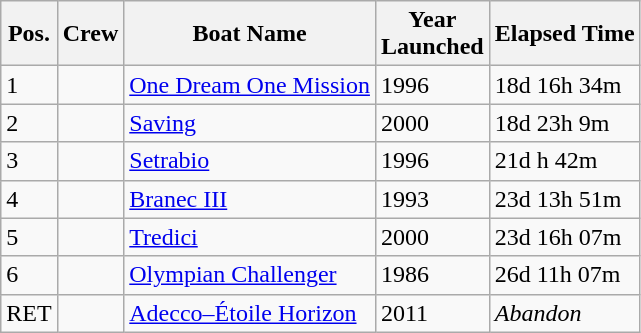<table class="wikitable sortable">
<tr>
<th>Pos.</th>
<th>Crew</th>
<th>Boat Name</th>
<th>Year<br>Launched</th>
<th>Elapsed Time</th>
</tr>
<tr>
<td>1</td>
<td><br></td>
<td><a href='#'>One Dream One Mission</a></td>
<td>1996</td>
<td>18d 16h 34m</td>
</tr>
<tr>
<td>2</td>
<td><br></td>
<td><a href='#'>Saving</a></td>
<td>2000</td>
<td>18d 23h 9m</td>
</tr>
<tr>
<td>3</td>
<td><br></td>
<td><a href='#'>Setrabio</a></td>
<td>1996</td>
<td>21d h 42m</td>
</tr>
<tr>
<td>4</td>
<td><br></td>
<td><a href='#'>Branec III</a></td>
<td>1993</td>
<td>23d 13h 51m</td>
</tr>
<tr>
<td>5</td>
<td><br></td>
<td><a href='#'>Tredici</a></td>
<td>2000</td>
<td>23d 16h 07m</td>
</tr>
<tr>
<td>6</td>
<td><br></td>
<td><a href='#'>Olympian Challenger</a></td>
<td>1986</td>
<td>26d 11h 07m</td>
</tr>
<tr>
<td>RET</td>
<td><br></td>
<td><a href='#'>Adecco–Étoile Horizon</a></td>
<td>2011</td>
<td><em>Abandon</em></td>
</tr>
</table>
